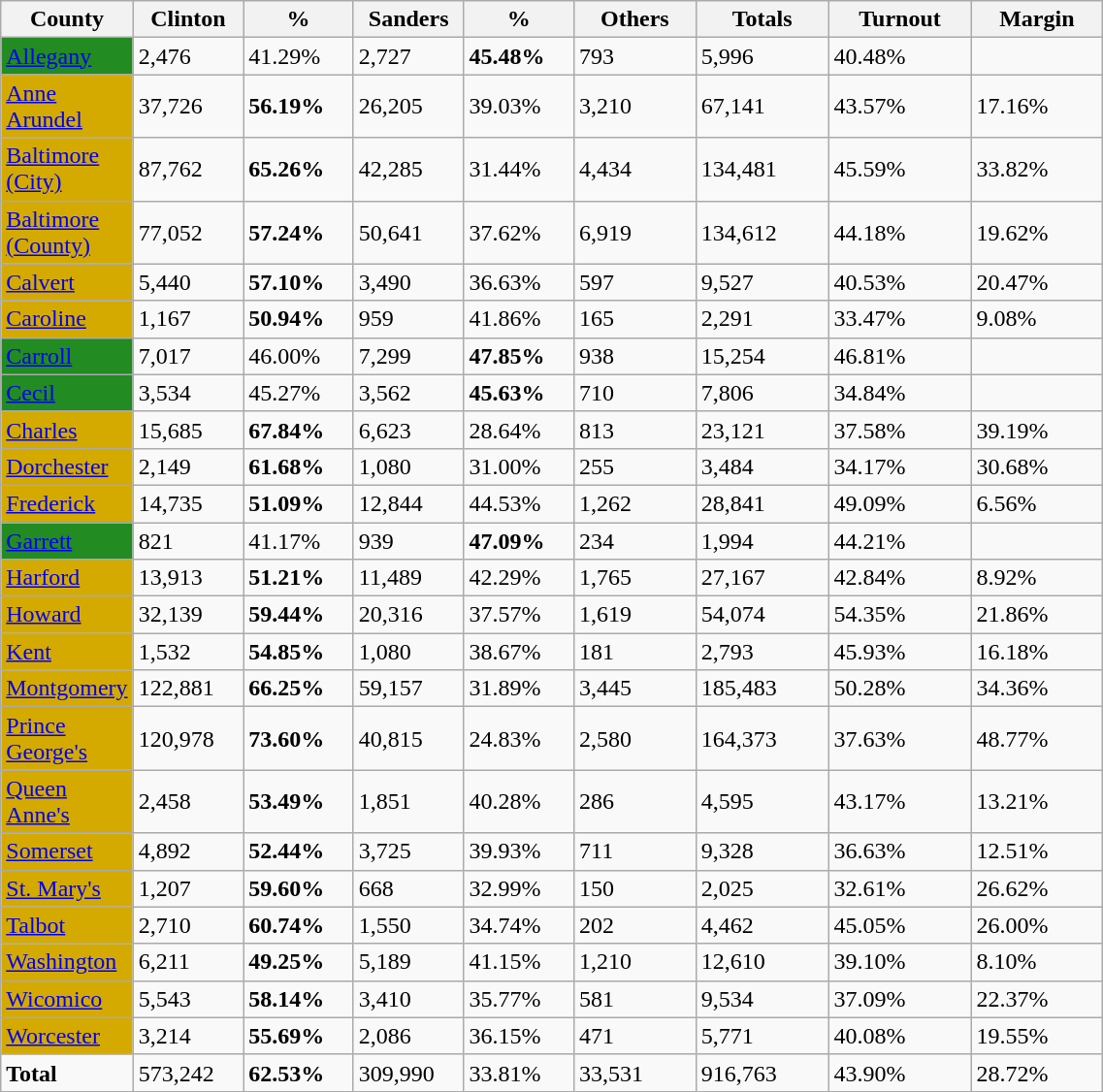<table width="60%" class="wikitable sortable">
<tr>
<th width="10%">County</th>
<th width="10%">Clinton</th>
<th width="10%">%</th>
<th width="10%">Sanders</th>
<th width="10%">%</th>
<th>Others</th>
<th>Totals</th>
<th>Turnout</th>
<th>Margin</th>
</tr>
<tr>
<td style="background:#228B22;"><a href='#'>Allegany</a></td>
<td>2,476</td>
<td>41.29%</td>
<td>2,727</td>
<td><strong>45.48%</strong></td>
<td>793</td>
<td>5,996</td>
<td>40.48%</td>
<td></td>
</tr>
<tr>
<td style="background:#D4AA00;"><a href='#'>Anne Arundel</a></td>
<td>37,726</td>
<td><strong>56.19%</strong></td>
<td>26,205</td>
<td>39.03%</td>
<td>3,210</td>
<td>67,141</td>
<td>43.57%</td>
<td>17.16%</td>
</tr>
<tr>
<td style="background:#D4AA00;"><a href='#'>Baltimore (City)</a></td>
<td>87,762</td>
<td><strong>65.26%</strong></td>
<td>42,285</td>
<td>31.44%</td>
<td>4,434</td>
<td>134,481</td>
<td>45.59%</td>
<td>33.82%</td>
</tr>
<tr>
<td style="background:#D4AA00;"><a href='#'>Baltimore (County)</a></td>
<td>77,052</td>
<td><strong>57.24%</strong></td>
<td>50,641</td>
<td>37.62%</td>
<td>6,919</td>
<td>134,612</td>
<td>44.18%</td>
<td>19.62%</td>
</tr>
<tr>
<td style="background:#D4AA00;"><a href='#'>Calvert</a></td>
<td>5,440</td>
<td><strong>57.10%</strong></td>
<td>3,490</td>
<td>36.63%</td>
<td>597</td>
<td>9,527</td>
<td>40.53%</td>
<td>20.47%</td>
</tr>
<tr>
<td style="background:#D4AA00;"><a href='#'>Caroline</a></td>
<td>1,167</td>
<td><strong>50.94%</strong></td>
<td>959</td>
<td>41.86%</td>
<td>165</td>
<td>2,291</td>
<td>33.47%</td>
<td>9.08%</td>
</tr>
<tr>
<td style="background:#228B22;"><a href='#'>Carroll</a></td>
<td>7,017</td>
<td>46.00%</td>
<td>7,299</td>
<td><strong>47.85%</strong></td>
<td>938</td>
<td>15,254</td>
<td>46.81%</td>
<td></td>
</tr>
<tr>
<td style="background:#228B22;"><a href='#'>Cecil</a></td>
<td>3,534</td>
<td>45.27%</td>
<td>3,562</td>
<td><strong>45.63%</strong></td>
<td>710</td>
<td>7,806</td>
<td>34.84%</td>
<td></td>
</tr>
<tr>
<td style="background:#D4AA00;"><a href='#'>Charles</a></td>
<td>15,685</td>
<td><strong>67.84%</strong></td>
<td>6,623</td>
<td>28.64%</td>
<td>813</td>
<td>23,121</td>
<td>37.58%</td>
<td>39.19%</td>
</tr>
<tr>
<td style="background:#D4AA00;"><a href='#'>Dorchester</a></td>
<td>2,149</td>
<td><strong>61.68%</strong></td>
<td>1,080</td>
<td>31.00%</td>
<td>255</td>
<td>3,484</td>
<td>34.17%</td>
<td>30.68%</td>
</tr>
<tr>
<td style="background:#D4AA00;"><a href='#'>Frederick</a></td>
<td>14,735</td>
<td><strong>51.09%</strong></td>
<td>12,844</td>
<td>44.53%</td>
<td>1,262</td>
<td>28,841</td>
<td>49.09%</td>
<td>6.56%</td>
</tr>
<tr>
<td style="background:#228B22;"><a href='#'>Garrett</a></td>
<td>821</td>
<td>41.17%</td>
<td>939</td>
<td><strong>47.09%</strong></td>
<td>234</td>
<td>1,994</td>
<td>44.21%</td>
<td></td>
</tr>
<tr>
<td style="background:#D4AA00;"><a href='#'>Harford</a></td>
<td>13,913</td>
<td><strong>51.21%</strong></td>
<td>11,489</td>
<td>42.29%</td>
<td>1,765</td>
<td>27,167</td>
<td>42.84%</td>
<td>8.92%</td>
</tr>
<tr>
<td style="background:#D4AA00;"><a href='#'>Howard</a></td>
<td>32,139</td>
<td><strong>59.44%</strong></td>
<td>20,316</td>
<td>37.57%</td>
<td>1,619</td>
<td>54,074</td>
<td>54.35%</td>
<td>21.86%</td>
</tr>
<tr>
<td style="background:#D4AA00;"><a href='#'>Kent</a></td>
<td>1,532</td>
<td><strong>54.85%</strong></td>
<td>1,080</td>
<td>38.67%</td>
<td>181</td>
<td>2,793</td>
<td>45.93%</td>
<td>16.18%</td>
</tr>
<tr>
<td style="background:#D4AA00;"><a href='#'>Montgomery</a></td>
<td>122,881</td>
<td><strong>66.25%</strong></td>
<td>59,157</td>
<td>31.89%</td>
<td>3,445</td>
<td>185,483</td>
<td>50.28%</td>
<td>34.36%</td>
</tr>
<tr>
<td style="background:#D4AA00;"><a href='#'>Prince George's</a></td>
<td>120,978</td>
<td><strong>73.60%</strong></td>
<td>40,815</td>
<td>24.83%</td>
<td>2,580</td>
<td>164,373</td>
<td>37.63%</td>
<td>48.77%</td>
</tr>
<tr>
<td style="background:#D4AA00;"><a href='#'>Queen Anne's</a></td>
<td>2,458</td>
<td><strong>53.49%</strong></td>
<td>1,851</td>
<td>40.28%</td>
<td>286</td>
<td>4,595</td>
<td>43.17%</td>
<td>13.21%</td>
</tr>
<tr>
<td style="background:#D4AA00;"><a href='#'>Somerset</a></td>
<td>4,892</td>
<td><strong>52.44%</strong></td>
<td>3,725</td>
<td>39.93%</td>
<td>711</td>
<td>9,328</td>
<td>36.63%</td>
<td>12.51%</td>
</tr>
<tr>
<td style="background:#D4AA00;"><a href='#'>St. Mary's</a></td>
<td>1,207</td>
<td><strong>59.60%</strong></td>
<td>668</td>
<td>32.99%</td>
<td>150</td>
<td>2,025</td>
<td>32.61%</td>
<td>26.62%</td>
</tr>
<tr>
<td style="background:#D4AA00;"><a href='#'>Talbot</a></td>
<td>2,710</td>
<td><strong>60.74%</strong></td>
<td>1,550</td>
<td>34.74%</td>
<td>202</td>
<td>4,462</td>
<td>45.05%</td>
<td>26.00%</td>
</tr>
<tr>
<td style="background:#D4AA00;"><a href='#'>Washington</a></td>
<td>6,211</td>
<td><strong>49.25%</strong></td>
<td>5,189</td>
<td>41.15%</td>
<td>1,210</td>
<td>12,610</td>
<td>39.10%</td>
<td>8.10%</td>
</tr>
<tr>
<td style="background:#D4AA00;"><a href='#'>Wicomico</a></td>
<td>5,543</td>
<td><strong>58.14%</strong></td>
<td>3,410</td>
<td>35.77%</td>
<td>581</td>
<td>9,534</td>
<td>37.09%</td>
<td>22.37%</td>
</tr>
<tr>
<td style="background:#D4AA00;"><a href='#'>Worcester</a></td>
<td>3,214</td>
<td><strong>55.69%</strong></td>
<td>2,086</td>
<td>36.15%</td>
<td>471</td>
<td>5,771</td>
<td>40.08%</td>
<td>19.55%</td>
</tr>
<tr>
<td><strong>Total</strong></td>
<td>573,242</td>
<td><strong>62.53%</strong></td>
<td>309,990</td>
<td>33.81%</td>
<td>33,531</td>
<td>916,763</td>
<td>43.90%</td>
<td>28.72%</td>
</tr>
</table>
